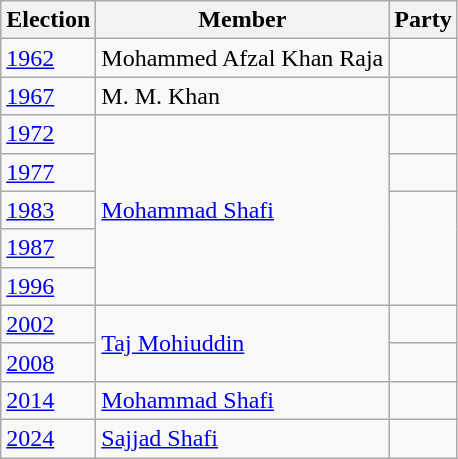<table class="wikitable sortable">
<tr>
<th>Election</th>
<th>Member</th>
<th colspan="2">Party</th>
</tr>
<tr>
<td><a href='#'>1962</a></td>
<td>Mohammed Afzal Khan Raja</td>
<td></td>
</tr>
<tr>
<td><a href='#'>1967</a></td>
<td>M. M. Khan</td>
<td></td>
</tr>
<tr>
<td><a href='#'>1972</a></td>
<td rowspan=5><a href='#'>Mohammad Shafi</a></td>
<td></td>
</tr>
<tr>
<td><a href='#'>1977</a></td>
<td></td>
</tr>
<tr>
<td><a href='#'>1983</a></td>
</tr>
<tr>
<td><a href='#'>1987</a></td>
</tr>
<tr>
<td><a href='#'>1996</a></td>
</tr>
<tr>
<td><a href='#'>2002</a></td>
<td rowspan=2><a href='#'>Taj Mohiuddin</a></td>
<td></td>
</tr>
<tr>
<td><a href='#'>2008</a></td>
</tr>
<tr>
<td><a href='#'>2014</a></td>
<td><a href='#'>Mohammad Shafi</a></td>
<td></td>
</tr>
<tr>
<td><a href='#'>2024</a></td>
<td><a href='#'>Sajjad Shafi</a></td>
<td></td>
</tr>
</table>
